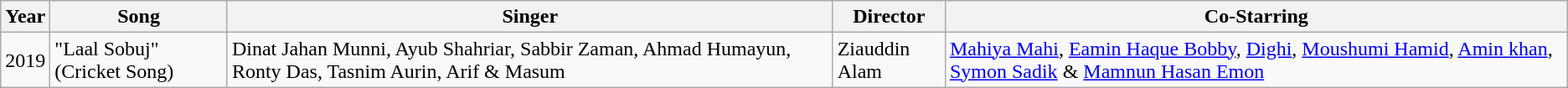<table class="wikitable">
<tr>
<th>Year</th>
<th>Song</th>
<th>Singer</th>
<th>Director</th>
<th>Co-Starring</th>
</tr>
<tr>
<td>2019</td>
<td>"Laal Sobuj" (Cricket Song)</td>
<td>Dinat Jahan Munni, Ayub Shahriar, Sabbir Zaman, Ahmad Humayun, Ronty Das, Tasnim Aurin, Arif & Masum</td>
<td>Ziauddin Alam</td>
<td><a href='#'>Mahiya Mahi</a>, <a href='#'>Eamin Haque Bobby</a>, <a href='#'>Dighi</a>, <a href='#'>Moushumi Hamid</a>, <a href='#'>Amin khan</a>, <a href='#'>Symon Sadik</a> & <a href='#'>Mamnun Hasan Emon</a></td>
</tr>
</table>
